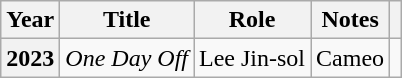<table class="wikitable sortable plainrowheaders">
<tr>
<th scope="col">Year</th>
<th scope="col">Title</th>
<th scope="col">Role</th>
<th scope="col" class="unsortable">Notes</th>
<th scope="col" class="unsortable"></th>
</tr>
<tr>
<th scope="row">2023</th>
<td><em>One Day Off</em></td>
<td>Lee Jin-sol</td>
<td>Cameo</td>
<td></td>
</tr>
</table>
